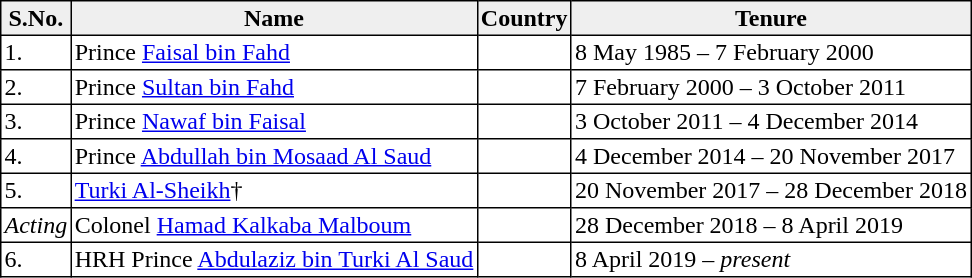<table class="sortable" style="border-collapse: collapse; border: 0px #000000 solid; font-size: x-big;  width="90%" cellspacing="0" cellpadding="2" border="1">
<tr bgcolor="efefef" align="center">
<th>S.No.</th>
<th>Name</th>
<th>Country</th>
<th>Tenure</th>
</tr>
<tr>
<td>1.</td>
<td>Prince <a href='#'>Faisal bin Fahd</a></td>
<td></td>
<td>8 May 1985 – 7 February 2000</td>
</tr>
<tr>
<td>2.</td>
<td>Prince <a href='#'>Sultan bin Fahd</a></td>
<td></td>
<td>7 February 2000 – 3 October 2011</td>
</tr>
<tr>
<td>3.</td>
<td>Prince <a href='#'>Nawaf bin Faisal</a></td>
<td></td>
<td>3 October 2011 – 4 December 2014</td>
</tr>
<tr>
<td>4.</td>
<td>Prince <a href='#'>Abdullah bin Mosaad Al Saud</a></td>
<td></td>
<td>4 December 2014 – 20 November 2017</td>
</tr>
<tr>
<td>5.</td>
<td><a href='#'>Turki Al-Sheikh</a>†</td>
<td></td>
<td>20 November 2017 – 28 December 2018</td>
</tr>
<tr>
<td><em>Acting</em></td>
<td>Colonel <a href='#'>Hamad Kalkaba Malboum</a></td>
<td></td>
<td>28 December 2018 – 8 April 2019</td>
</tr>
<tr>
<td>6.</td>
<td>HRH Prince <a href='#'>Abdulaziz bin Turki Al Saud</a></td>
<td></td>
<td>8 April 2019 – <em>present</em></td>
</tr>
</table>
